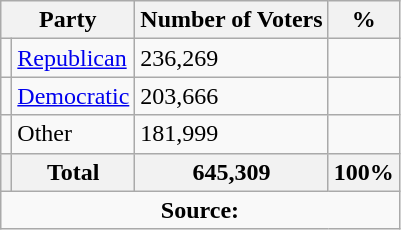<table class="wikitable">
<tr>
<th colspan="2">Party</th>
<th>Number of Voters</th>
<th>%</th>
</tr>
<tr>
<td></td>
<td><a href='#'>Republican</a></td>
<td>236,269</td>
<td></td>
</tr>
<tr>
<td></td>
<td><a href='#'>Democratic</a></td>
<td>203,666</td>
<td></td>
</tr>
<tr>
<td></td>
<td>Other</td>
<td>181,999</td>
<td></td>
</tr>
<tr>
<th></th>
<th>Total</th>
<th>645,309</th>
<th>100%</th>
</tr>
<tr>
<td colspan="4" style="text-align: center;"><strong>Source:</strong></td>
</tr>
</table>
